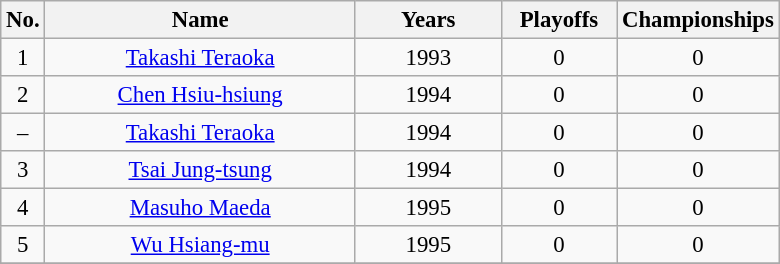<table class=wikitable style="text-align:center; font-size:95%">
<tr>
<th width = "10">No.</th>
<th width = "200">Name</th>
<th width = "90">Years</th>
<th width = "70">Playoffs</th>
<th width = "70">Championships</th>
</tr>
<tr>
<td>1</td>
<td><a href='#'>Takashi Teraoka</a></td>
<td>1993</td>
<td>0</td>
<td>0</td>
</tr>
<tr>
<td>2</td>
<td><a href='#'>Chen Hsiu-hsiung</a></td>
<td>1994</td>
<td>0</td>
<td>0</td>
</tr>
<tr>
<td>–</td>
<td><a href='#'>Takashi Teraoka</a></td>
<td>1994</td>
<td>0</td>
<td>0</td>
</tr>
<tr>
<td>3</td>
<td><a href='#'>Tsai Jung-tsung</a></td>
<td>1994</td>
<td>0</td>
<td>0</td>
</tr>
<tr>
<td>4</td>
<td><a href='#'>Masuho Maeda</a></td>
<td>1995</td>
<td>0</td>
<td>0</td>
</tr>
<tr>
<td>5</td>
<td><a href='#'>Wu Hsiang-mu</a></td>
<td>1995</td>
<td>0</td>
<td>0</td>
</tr>
<tr>
</tr>
</table>
